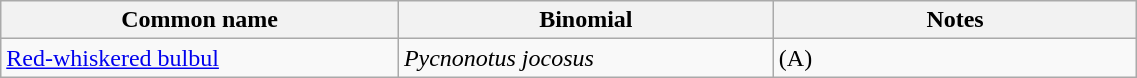<table style="width:60%;" class="wikitable">
<tr>
<th width=35%>Common name</th>
<th width=33%>Binomial</th>
<th width=32%>Notes</th>
</tr>
<tr>
<td><a href='#'>Red-whiskered bulbul</a></td>
<td><em>Pycnonotus jocosus</em></td>
<td>(A)</td>
</tr>
</table>
